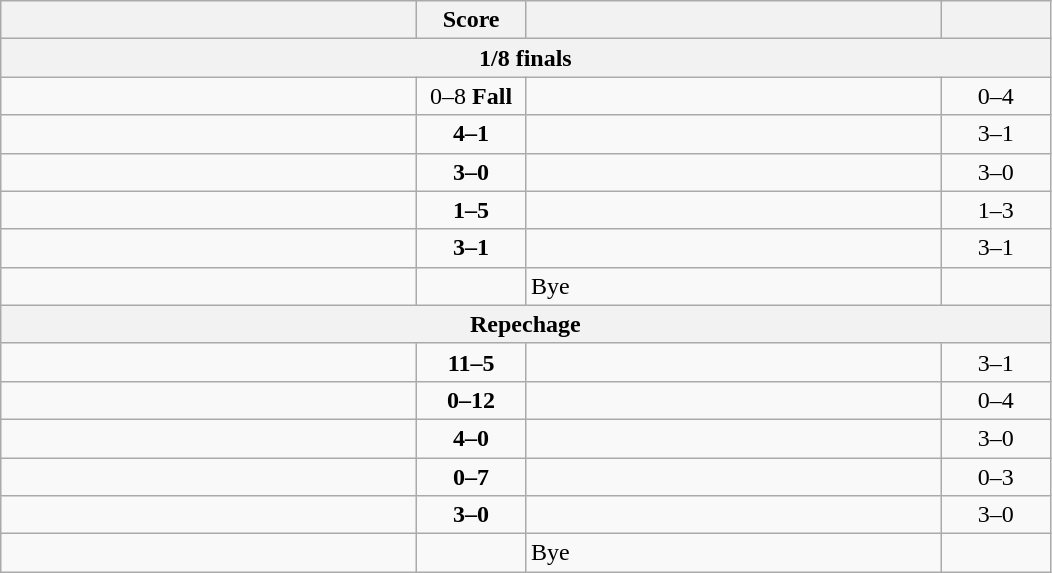<table class="wikitable" style="text-align: left; ">
<tr>
<th align="right" width="270"></th>
<th width="65">Score</th>
<th align="left" width="270"></th>
<th width="65"></th>
</tr>
<tr>
<th colspan=4>1/8 finals</th>
</tr>
<tr>
<td></td>
<td align="center">0–8 <strong>Fall</strong></td>
<td><strong></strong></td>
<td align=center>0–4 <strong></strong></td>
</tr>
<tr>
<td><strong></strong></td>
<td align="center"><strong>4–1</strong></td>
<td></td>
<td align=center>3–1 <strong></strong></td>
</tr>
<tr>
<td><strong></strong></td>
<td align="center"><strong>3–0</strong></td>
<td></td>
<td align=center>3–0 <strong></strong></td>
</tr>
<tr>
<td></td>
<td align="center"><strong>1–5</strong></td>
<td><strong></strong></td>
<td align=center>1–3 <strong></strong></td>
</tr>
<tr>
<td><strong></strong></td>
<td align="center"><strong>3–1</strong></td>
<td></td>
<td align=center>3–1 <strong></strong></td>
</tr>
<tr>
<td><strong></strong></td>
<td></td>
<td>Bye</td>
<td></td>
</tr>
<tr>
<th colspan=4>Repechage</th>
</tr>
<tr>
<td><strong></strong></td>
<td align="center"><strong>11–5</strong></td>
<td></td>
<td align=center>3–1 <strong></strong></td>
</tr>
<tr>
<td></td>
<td align="center"><strong>0–12</strong></td>
<td><strong></strong></td>
<td align=center>0–4 <strong></strong></td>
</tr>
<tr>
<td><strong></strong></td>
<td align="center"><strong>4–0</strong></td>
<td></td>
<td align=center>3–0 <strong></strong></td>
</tr>
<tr>
<td></td>
<td align="center"><strong>0–7</strong></td>
<td><strong></strong></td>
<td align=center>0–3 <strong></strong></td>
</tr>
<tr>
<td><strong></strong></td>
<td align="center"><strong>3–0</strong></td>
<td></td>
<td align=center>3–0 <strong></strong></td>
</tr>
<tr>
<td><strong></strong></td>
<td></td>
<td>Bye</td>
<td></td>
</tr>
</table>
